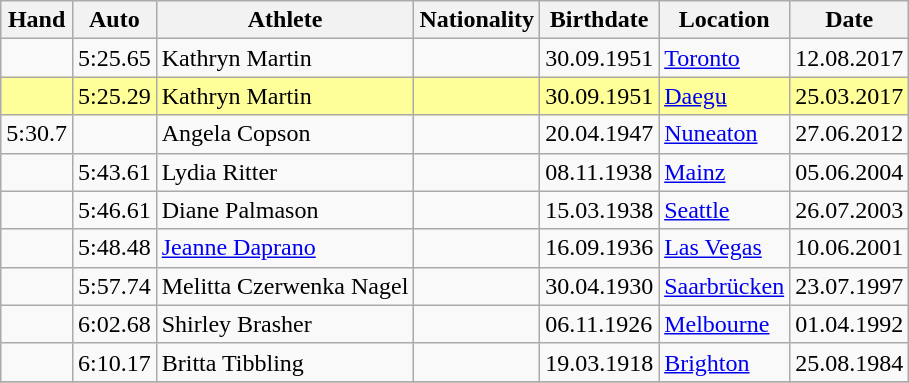<table class="wikitable">
<tr>
<th>Hand</th>
<th>Auto</th>
<th>Athlete</th>
<th>Nationality</th>
<th>Birthdate</th>
<th>Location</th>
<th>Date</th>
</tr>
<tr>
<td></td>
<td>5:25.65</td>
<td>Kathryn Martin</td>
<td></td>
<td>30.09.1951</td>
<td><a href='#'>Toronto</a></td>
<td>12.08.2017</td>
</tr>
<tr style="background:#ff9;">
<td></td>
<td>5:25.29 </td>
<td>Kathryn Martin</td>
<td></td>
<td>30.09.1951</td>
<td><a href='#'>Daegu</a></td>
<td>25.03.2017</td>
</tr>
<tr>
<td>5:30.7</td>
<td></td>
<td>Angela Copson</td>
<td></td>
<td>20.04.1947</td>
<td><a href='#'>Nuneaton</a></td>
<td>27.06.2012</td>
</tr>
<tr>
<td></td>
<td>5:43.61</td>
<td>Lydia Ritter</td>
<td></td>
<td>08.11.1938</td>
<td><a href='#'>Mainz</a></td>
<td>05.06.2004</td>
</tr>
<tr>
<td></td>
<td>5:46.61</td>
<td>Diane Palmason</td>
<td></td>
<td>15.03.1938</td>
<td><a href='#'>Seattle</a></td>
<td>26.07.2003</td>
</tr>
<tr>
<td></td>
<td>5:48.48</td>
<td><a href='#'>Jeanne Daprano</a></td>
<td></td>
<td>16.09.1936</td>
<td><a href='#'>Las Vegas</a></td>
<td>10.06.2001</td>
</tr>
<tr>
<td></td>
<td>5:57.74</td>
<td>Melitta Czerwenka Nagel</td>
<td></td>
<td>30.04.1930</td>
<td><a href='#'>Saarbrücken</a></td>
<td>23.07.1997</td>
</tr>
<tr>
<td></td>
<td>6:02.68</td>
<td>Shirley Brasher</td>
<td></td>
<td>06.11.1926</td>
<td><a href='#'>Melbourne</a></td>
<td>01.04.1992</td>
</tr>
<tr>
<td></td>
<td>6:10.17</td>
<td>Britta Tibbling</td>
<td></td>
<td>19.03.1918</td>
<td><a href='#'>Brighton</a></td>
<td>25.08.1984</td>
</tr>
<tr>
</tr>
</table>
